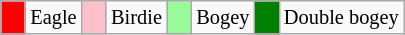<table class="wikitable" span = 50 style="font-size:85%">
<tr>
<td style="background: Red;" width=10></td>
<td>Eagle</td>
<td style="background: Pink;" width=10></td>
<td>Birdie</td>
<td style="background: PaleGreen;" width=10></td>
<td>Bogey</td>
<td style="background: Green;" width=10></td>
<td>Double bogey</td>
</tr>
</table>
